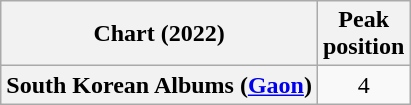<table class="wikitable plainrowheaders" style="text-align:center">
<tr>
<th scope="col">Chart (2022)</th>
<th scope="col">Peak<br>position</th>
</tr>
<tr>
<th scope="row">South Korean Albums (<a href='#'>Gaon</a>)</th>
<td>4</td>
</tr>
</table>
